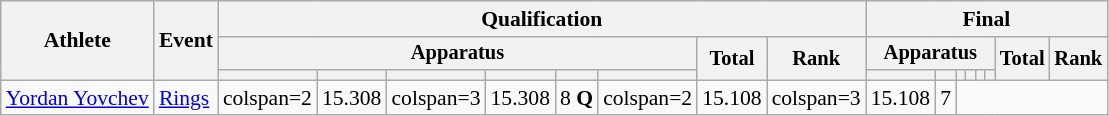<table class="wikitable" style="font-size:90%">
<tr>
<th rowspan=3>Athlete</th>
<th rowspan=3>Event</th>
<th colspan =8>Qualification</th>
<th colspan =8>Final</th>
</tr>
<tr style="font-size:95%">
<th colspan=6>Apparatus</th>
<th rowspan=2>Total</th>
<th rowspan=2>Rank</th>
<th colspan=6>Apparatus</th>
<th rowspan=2>Total</th>
<th rowspan=2>Rank</th>
</tr>
<tr style="font-size:95%">
<th></th>
<th></th>
<th></th>
<th></th>
<th></th>
<th></th>
<th></th>
<th></th>
<th></th>
<th></th>
<th></th>
<th></th>
</tr>
<tr align=center>
<td align=left><a href='#'>Yordan Yovchev</a></td>
<td align=left><a href='#'>Rings</a></td>
<td>colspan=2 </td>
<td>15.308</td>
<td>colspan=3 </td>
<td>15.308</td>
<td>8 <strong>Q</strong></td>
<td>colspan=2 </td>
<td>15.108</td>
<td>colspan=3 </td>
<td>15.108</td>
<td>7</td>
</tr>
</table>
